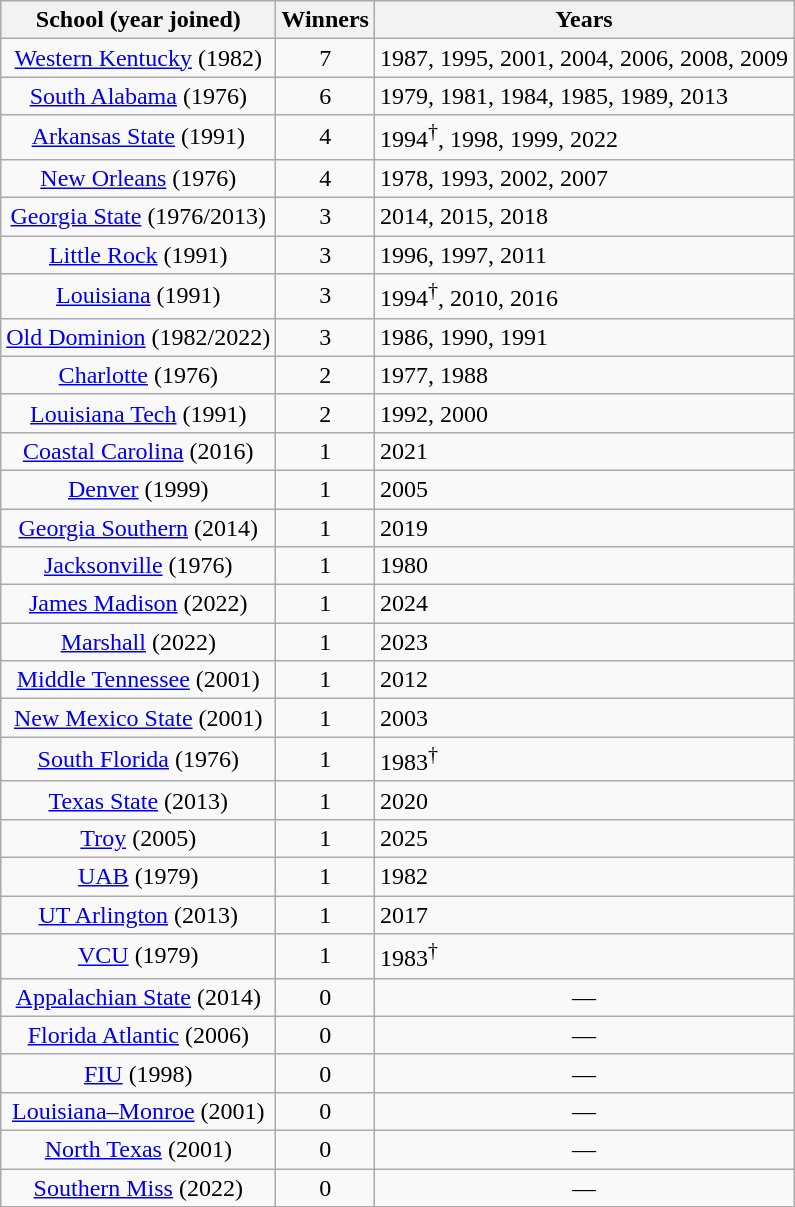<table class="wikitable" border="1">
<tr>
<th>School (year joined)</th>
<th>Winners</th>
<th>Years</th>
</tr>
<tr align="center">
<td><a href='#'>Western Kentucky</a> (1982)</td>
<td>7</td>
<td align="left">1987, 1995, 2001, 2004, 2006, 2008, 2009</td>
</tr>
<tr align="center">
<td><a href='#'>South Alabama</a> (1976)</td>
<td>6</td>
<td align="left">1979, 1981, 1984, 1985, 1989, 2013</td>
</tr>
<tr align="center">
<td><a href='#'>Arkansas State</a> (1991)</td>
<td>4</td>
<td align="left">1994<sup>†</sup>, 1998, 1999, 2022</td>
</tr>
<tr align="center">
<td><a href='#'>New Orleans</a> (1976)</td>
<td>4</td>
<td align="left">1978, 1993, 2002, 2007</td>
</tr>
<tr align="center">
<td><a href='#'>Georgia State</a> (1976/2013)</td>
<td>3</td>
<td align="left">2014, 2015, 2018</td>
</tr>
<tr align="center">
<td><a href='#'>Little Rock</a> (1991)</td>
<td>3</td>
<td align="left">1996, 1997, 2011</td>
</tr>
<tr align="center">
<td><a href='#'>Louisiana</a> (1991)</td>
<td>3</td>
<td align="left">1994<sup>†</sup>, 2010, 2016</td>
</tr>
<tr align="center">
<td><a href='#'>Old Dominion</a> (1982/2022)</td>
<td>3</td>
<td align="left">1986, 1990, 1991</td>
</tr>
<tr align="center">
<td><a href='#'>Charlotte</a> (1976)</td>
<td>2</td>
<td align="left">1977, 1988</td>
</tr>
<tr align="center">
<td><a href='#'>Louisiana Tech</a> (1991)</td>
<td>2</td>
<td align="left">1992, 2000</td>
</tr>
<tr align="center">
<td><a href='#'>Coastal Carolina</a> (2016)</td>
<td>1</td>
<td align="left">2021</td>
</tr>
<tr align="center">
<td><a href='#'>Denver</a> (1999)</td>
<td>1</td>
<td align="left">2005</td>
</tr>
<tr align="center">
<td><a href='#'>Georgia Southern</a> (2014)</td>
<td>1</td>
<td align="left">2019</td>
</tr>
<tr align="center">
<td><a href='#'>Jacksonville</a> (1976)</td>
<td>1</td>
<td align="left">1980</td>
</tr>
<tr align="center">
<td><a href='#'>James Madison</a> (2022)</td>
<td>1</td>
<td align="left">2024</td>
</tr>
<tr align="center">
<td><a href='#'>Marshall</a> (2022)</td>
<td>1</td>
<td align="left">2023</td>
</tr>
<tr align="center">
<td><a href='#'>Middle Tennessee</a> (2001)</td>
<td>1</td>
<td align="left">2012</td>
</tr>
<tr align="center">
<td><a href='#'>New Mexico State</a> (2001)</td>
<td>1</td>
<td align="left">2003</td>
</tr>
<tr align="center">
<td><a href='#'>South Florida</a> (1976)</td>
<td>1</td>
<td align="left">1983<sup>†</sup></td>
</tr>
<tr align="center">
<td><a href='#'>Texas State</a> (2013)</td>
<td>1</td>
<td align="left">2020</td>
</tr>
<tr align="center">
<td><a href='#'>Troy</a> (2005)</td>
<td>1</td>
<td align="left">2025</td>
</tr>
<tr align="center">
<td><a href='#'>UAB</a> (1979)</td>
<td>1</td>
<td align="left">1982</td>
</tr>
<tr align="center">
<td><a href='#'>UT Arlington</a> (2013)</td>
<td>1</td>
<td align="left">2017</td>
</tr>
<tr align="center">
<td><a href='#'>VCU</a> (1979)</td>
<td>1</td>
<td align="left">1983<sup>†</sup></td>
</tr>
<tr align="center">
<td><a href='#'>Appalachian State</a> (2014)</td>
<td>0</td>
<td>—</td>
</tr>
<tr align="center">
<td><a href='#'>Florida Atlantic</a> (2006)</td>
<td>0</td>
<td>—</td>
</tr>
<tr align="center">
<td><a href='#'>FIU</a> (1998)</td>
<td>0</td>
<td>—</td>
</tr>
<tr align="center">
<td><a href='#'>Louisiana–Monroe</a> (2001)</td>
<td>0</td>
<td>—</td>
</tr>
<tr align="center">
<td><a href='#'>North Texas</a> (2001)</td>
<td>0</td>
<td>—</td>
</tr>
<tr align="center">
<td><a href='#'>Southern Miss</a> (2022)</td>
<td>0</td>
<td>—</td>
</tr>
</table>
